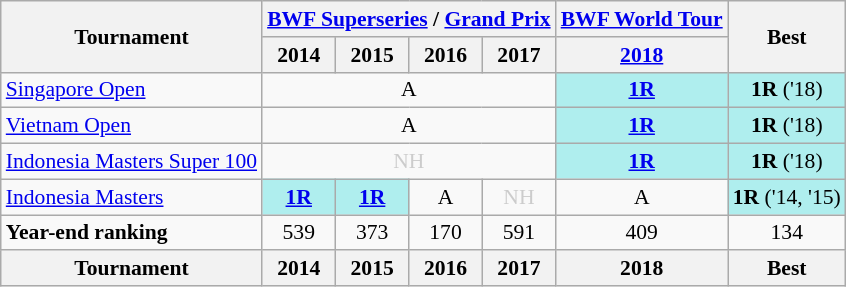<table style='font-size: 90%; text-align:center;' class='wikitable'>
<tr>
<th rowspan="2">Tournament</th>
<th colspan="4"><a href='#'>BWF Superseries</a> / <a href='#'>Grand Prix</a></th>
<th><a href='#'>BWF World Tour</a></th>
<th rowspan="2">Best</th>
</tr>
<tr>
<th>2014</th>
<th>2015</th>
<th>2016</th>
<th>2017</th>
<th><a href='#'>2018</a></th>
</tr>
<tr>
<td align=left><a href='#'>Singapore Open</a></td>
<td colspan="4">A</td>
<td bgcolor=AFEEEE><strong><a href='#'>1R</a></strong></td>
<td bgcolor=AFEEEE><strong>1R</strong> ('18)</td>
</tr>
<tr>
<td align=left><a href='#'>Vietnam Open</a></td>
<td colspan="4">A</td>
<td bgcolor=AFEEEE><strong><a href='#'>1R</a></strong></td>
<td bgcolor=AFEEEE><strong>1R</strong> ('18)</td>
</tr>
<tr>
<td align=left><a href='#'>Indonesia Masters Super 100</a></td>
<td colspan="4" style=color:#ccc>NH</td>
<td bgcolor=AFEEEE><strong><a href='#'>1R</a></strong></td>
<td bgcolor=AFEEEE><strong>1R</strong> ('18)</td>
</tr>
<tr>
<td align=left><a href='#'>Indonesia Masters</a></td>
<td bgcolor=AFEEEE><strong><a href='#'>1R</a></strong></td>
<td bgcolor=AFEEEE><strong><a href='#'>1R</a></strong></td>
<td>A</td>
<td style=color:#ccc>NH</td>
<td>A</td>
<td bgcolor=AFEEEE><strong>1R</strong> ('14, '15)</td>
</tr>
<tr>
<td align=left><strong>Year-end ranking</strong></td>
<td>539</td>
<td>373</td>
<td>170</td>
<td>591</td>
<td>409</td>
<td>134</td>
</tr>
<tr>
<th>Tournament</th>
<th>2014</th>
<th>2015</th>
<th>2016</th>
<th>2017</th>
<th>2018</th>
<th>Best</th>
</tr>
</table>
